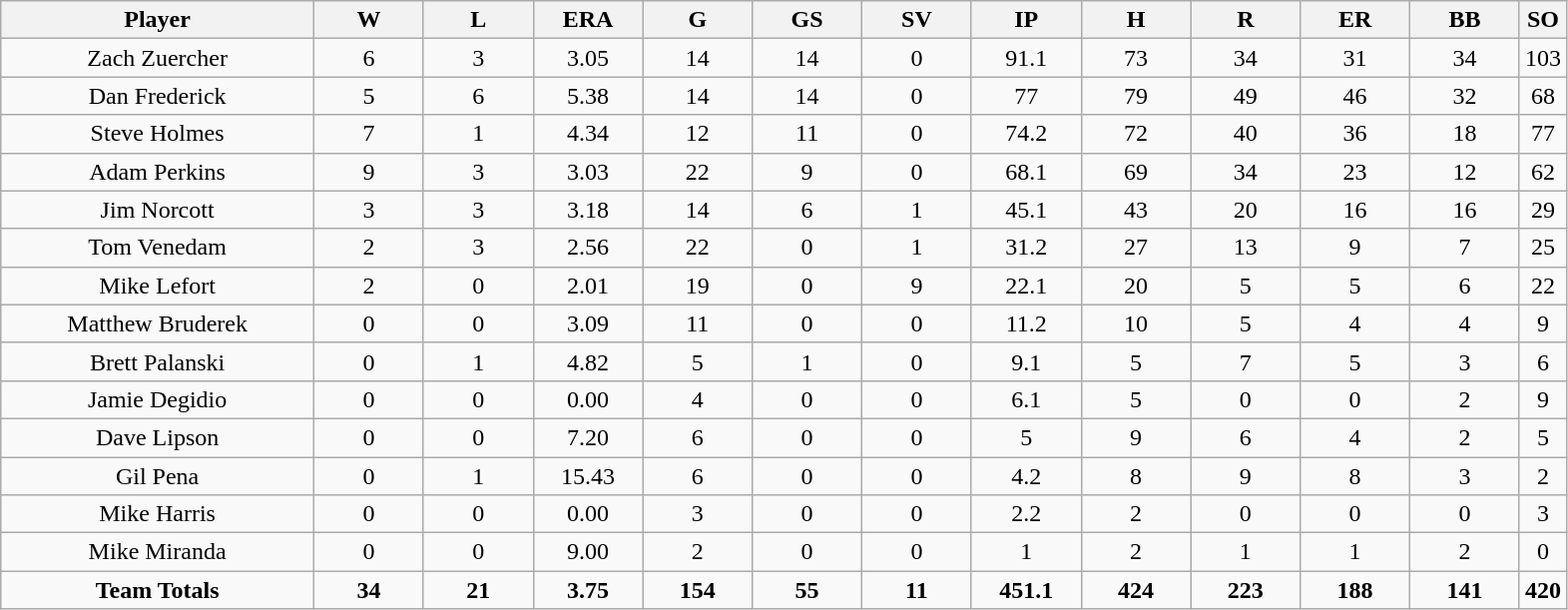<table class=wikitable style="text-align:center">
<tr>
<th bgcolor=#DDDDFF; width="20%">Player</th>
<th bgcolor=#DDDDFF; width="7%">W</th>
<th bgcolor=#DDDDFF; width="7%">L</th>
<th bgcolor=#DDDDFF; width="7%">ERA</th>
<th bgcolor=#DDDDFF; width="7%">G</th>
<th bgcolor=#DDDDFF; width="7%">GS</th>
<th bgcolor=#DDDDFF; width="7%">SV</th>
<th bgcolor=#DDDDFF; width="7%">IP</th>
<th bgcolor=#DDDDFF; width="7%">H</th>
<th bgcolor=#DDDDFF; width="7%">R</th>
<th bgcolor=#DDDDFF; width="7%">ER</th>
<th bgcolor=#DDDDFF; width="7%">BB</th>
<th bgcolor=#DDDDFF; width="7%">SO</th>
</tr>
<tr>
<td>Zach Zuercher</td>
<td>6</td>
<td>3</td>
<td>3.05</td>
<td>14</td>
<td>14</td>
<td>0</td>
<td>91.1</td>
<td>73</td>
<td>34</td>
<td>31</td>
<td>34</td>
<td>103</td>
</tr>
<tr>
<td>Dan Frederick</td>
<td>5</td>
<td>6</td>
<td>5.38</td>
<td>14</td>
<td>14</td>
<td>0</td>
<td>77</td>
<td>79</td>
<td>49</td>
<td>46</td>
<td>32</td>
<td>68</td>
</tr>
<tr>
<td>Steve Holmes</td>
<td>7</td>
<td>1</td>
<td>4.34</td>
<td>12</td>
<td>11</td>
<td>0</td>
<td>74.2</td>
<td>72</td>
<td>40</td>
<td>36</td>
<td>18</td>
<td>77</td>
</tr>
<tr>
<td>Adam Perkins</td>
<td>9</td>
<td>3</td>
<td>3.03</td>
<td>22</td>
<td>9</td>
<td>0</td>
<td>68.1</td>
<td>69</td>
<td>34</td>
<td>23</td>
<td>12</td>
<td>62</td>
</tr>
<tr>
<td>Jim Norcott</td>
<td>3</td>
<td>3</td>
<td>3.18</td>
<td>14</td>
<td>6</td>
<td>1</td>
<td>45.1</td>
<td>43</td>
<td>20</td>
<td>16</td>
<td>16</td>
<td>29</td>
</tr>
<tr>
<td>Tom Venedam</td>
<td>2</td>
<td>3</td>
<td>2.56</td>
<td>22</td>
<td>0</td>
<td>1</td>
<td>31.2</td>
<td>27</td>
<td>13</td>
<td>9</td>
<td>7</td>
<td>25</td>
</tr>
<tr>
<td>Mike Lefort</td>
<td>2</td>
<td>0</td>
<td>2.01</td>
<td>19</td>
<td>0</td>
<td>9</td>
<td>22.1</td>
<td>20</td>
<td>5</td>
<td>5</td>
<td>6</td>
<td>22</td>
</tr>
<tr>
<td>Matthew Bruderek</td>
<td>0</td>
<td>0</td>
<td>3.09</td>
<td>11</td>
<td>0</td>
<td>0</td>
<td>11.2</td>
<td>10</td>
<td>5</td>
<td>4</td>
<td>4</td>
<td>9</td>
</tr>
<tr>
<td>Brett Palanski</td>
<td>0</td>
<td>1</td>
<td>4.82</td>
<td>5</td>
<td>1</td>
<td>0</td>
<td>9.1</td>
<td>5</td>
<td>7</td>
<td>5</td>
<td>3</td>
<td>6</td>
</tr>
<tr>
<td>Jamie Degidio</td>
<td>0</td>
<td>0</td>
<td>0.00</td>
<td>4</td>
<td>0</td>
<td>0</td>
<td>6.1</td>
<td>5</td>
<td>0</td>
<td>0</td>
<td>2</td>
<td>9</td>
</tr>
<tr>
<td>Dave Lipson</td>
<td>0</td>
<td>0</td>
<td>7.20</td>
<td>6</td>
<td>0</td>
<td>0</td>
<td>5</td>
<td>9</td>
<td>6</td>
<td>4</td>
<td>2</td>
<td>5</td>
</tr>
<tr>
<td>Gil Pena</td>
<td>0</td>
<td>1</td>
<td>15.43</td>
<td>6</td>
<td>0</td>
<td>0</td>
<td>4.2</td>
<td>8</td>
<td>9</td>
<td>8</td>
<td>3</td>
<td>2</td>
</tr>
<tr>
<td>Mike Harris</td>
<td>0</td>
<td>0</td>
<td>0.00</td>
<td>3</td>
<td>0</td>
<td>0</td>
<td>2.2</td>
<td>2</td>
<td>0</td>
<td>0</td>
<td>0</td>
<td>3</td>
</tr>
<tr>
<td>Mike Miranda</td>
<td>0</td>
<td>0</td>
<td>9.00</td>
<td>2</td>
<td>0</td>
<td>0</td>
<td>1</td>
<td>2</td>
<td>1</td>
<td>1</td>
<td>2</td>
<td>0</td>
</tr>
<tr>
<td><strong>Team Totals</strong></td>
<td><strong>34</strong></td>
<td><strong>21</strong></td>
<td><strong>3.75</strong></td>
<td><strong>154</strong></td>
<td><strong>55</strong></td>
<td><strong>11</strong></td>
<td><strong>451.1</strong></td>
<td><strong>424</strong></td>
<td><strong>223</strong></td>
<td><strong>188</strong></td>
<td><strong>141</strong></td>
<td><strong>420</strong></td>
</tr>
</table>
